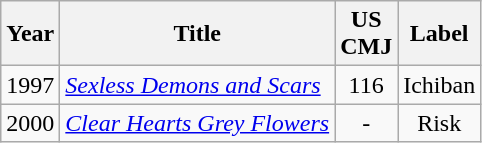<table class="wikitable">
<tr>
<th style="text-align: center;">Year</th>
<th style="text-align: center;">Title</th>
<th style="text-align: center;">US<br>CMJ</th>
<th style="text-align: center;">Label</th>
</tr>
<tr>
<td style="text-align: center;">1997</td>
<td><em><a href='#'>Sexless Demons and Scars</a></em></td>
<td style="text-align: center;">116</td>
<td style="text-align: center;">Ichiban</td>
</tr>
<tr>
<td style="text-align: center;">2000</td>
<td><em><a href='#'>Clear Hearts Grey Flowers</a></em></td>
<td style="text-align: center;">-</td>
<td style="text-align: center;">Risk</td>
</tr>
</table>
